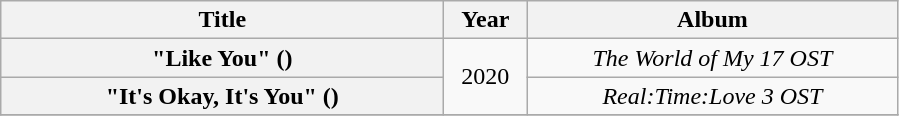<table class="wikitable plainrowheaders" style="text-align:center;">
<tr>
<th scope="col" style="width:18em;">Title</th>
<th scope="col" style="width:3em;">Year</th>
<th scope="col" style="width:15em;">Album</th>
</tr>
<tr>
<th scope="row">"Like You" ()</th>
<td rowspan="2">2020</td>
<td><em>The World of My 17 OST</em></td>
</tr>
<tr>
<th scope="row">"It's Okay, It's You" ()</th>
<td><em>Real:Time:Love 3 OST</em></td>
</tr>
<tr>
</tr>
</table>
